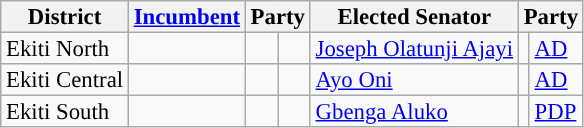<table class="sortable wikitable" style="font-size:95%;line-height:14px;">
<tr>
<th class="unsortable">District</th>
<th class="unsortable"><a href='#'>Incumbent</a></th>
<th colspan="2">Party</th>
<th class="unsortable">Elected Senator</th>
<th colspan="2">Party</th>
</tr>
<tr>
<td>Ekiti North</td>
<td></td>
<td></td>
<td></td>
<td><a href='#'>Joseph Olatunji Ajayi</a></td>
<td style="background:"></td>
<td><a href='#'>AD</a></td>
</tr>
<tr>
<td>Ekiti Central</td>
<td></td>
<td></td>
<td></td>
<td><a href='#'>Ayo Oni</a></td>
<td style="background:"></td>
<td><a href='#'>AD</a></td>
</tr>
<tr>
<td>Ekiti South</td>
<td></td>
<td></td>
<td></td>
<td><a href='#'>Gbenga Aluko</a></td>
<td style="background:"></td>
<td><a href='#'>PDP</a></td>
</tr>
</table>
